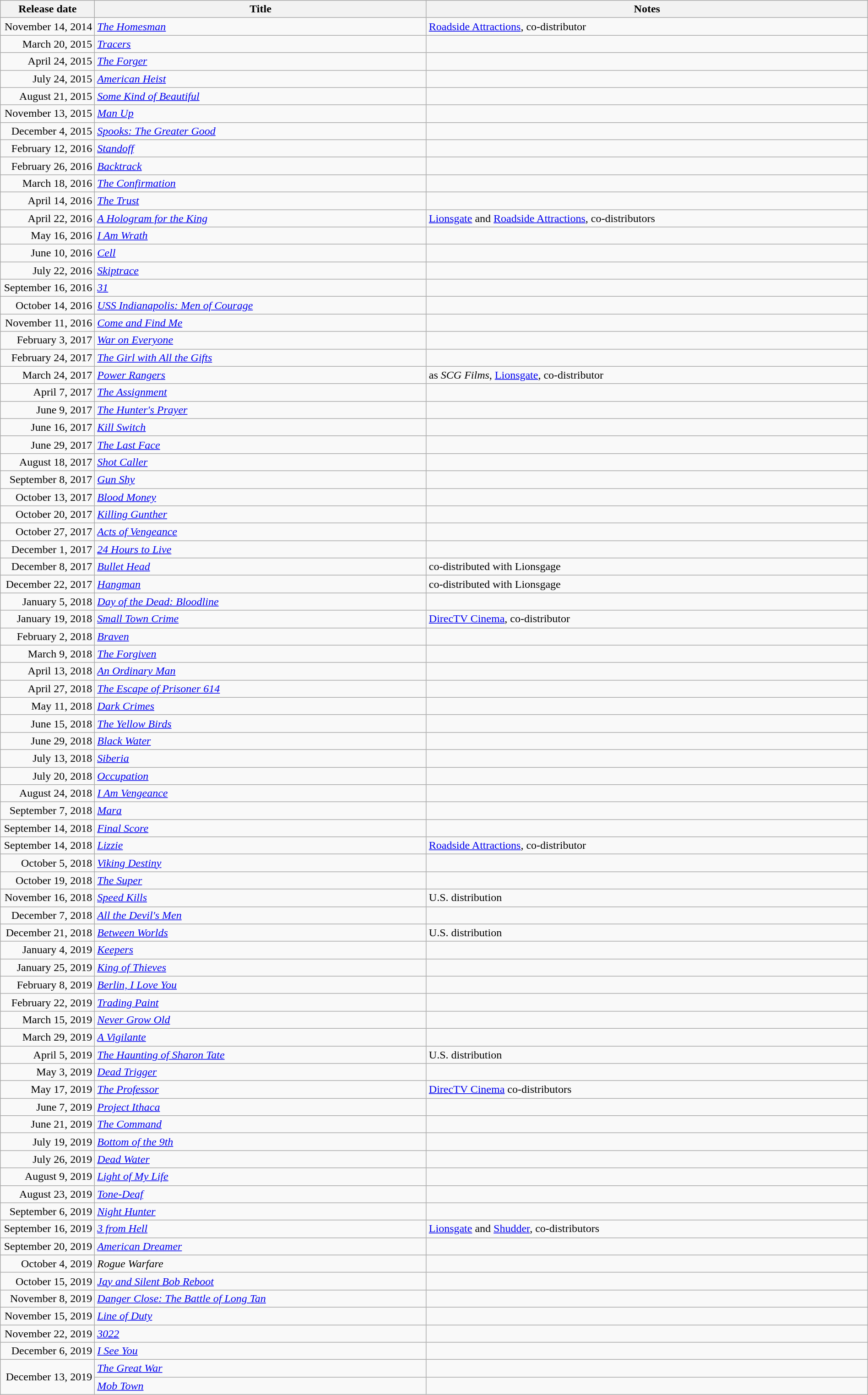<table class="wikitable sortable" style="width:100%;">
<tr>
<th scope="col" style="width:130px;">Release date</th>
<th>Title</th>
<th>Notes</th>
</tr>
<tr>
<td style="text-align:right;">November 14, 2014</td>
<td><em><a href='#'>The Homesman</a></em></td>
<td><a href='#'>Roadside Attractions</a>, co-distributor</td>
</tr>
<tr>
<td style="text-align:right;">March 20, 2015</td>
<td><em><a href='#'>Tracers</a></em></td>
<td></td>
</tr>
<tr>
<td style="text-align:right;">April 24, 2015</td>
<td><em><a href='#'>The Forger</a></em></td>
<td></td>
</tr>
<tr>
<td style="text-align:right;">July 24, 2015</td>
<td><em><a href='#'>American Heist</a></em></td>
<td></td>
</tr>
<tr>
<td style="text-align:right;">August 21, 2015</td>
<td><em><a href='#'>Some Kind of Beautiful</a></em></td>
<td></td>
</tr>
<tr>
<td style="text-align:right;">November 13, 2015</td>
<td><em><a href='#'>Man Up</a></em></td>
<td></td>
</tr>
<tr>
<td style="text-align:right;">December 4, 2015</td>
<td><em><a href='#'>Spooks: The Greater Good</a></em></td>
<td></td>
</tr>
<tr>
<td style="text-align:right;">February 12, 2016</td>
<td><em><a href='#'>Standoff</a></em></td>
<td></td>
</tr>
<tr>
<td style="text-align:right;">February 26, 2016</td>
<td><em><a href='#'>Backtrack</a></em></td>
<td></td>
</tr>
<tr>
<td style="text-align:right;">March 18, 2016</td>
<td><em><a href='#'>The Confirmation</a></em></td>
<td></td>
</tr>
<tr>
<td style="text-align:right;">April 14, 2016</td>
<td><em><a href='#'>The Trust</a></em></td>
<td></td>
</tr>
<tr>
<td style="text-align:right;">April 22, 2016</td>
<td><em><a href='#'>A Hologram for the King</a></em></td>
<td><a href='#'>Lionsgate</a> and <a href='#'>Roadside Attractions</a>, co-distributors</td>
</tr>
<tr>
<td style="text-align:right;">May 16, 2016</td>
<td><em><a href='#'>I Am Wrath</a></em></td>
<td></td>
</tr>
<tr>
<td style="text-align:right;">June 10, 2016</td>
<td><em><a href='#'>Cell</a></em></td>
<td></td>
</tr>
<tr>
<td style="text-align:right;">July 22, 2016</td>
<td><em><a href='#'>Skiptrace</a></em></td>
<td></td>
</tr>
<tr>
<td style="text-align:right;">September 16, 2016</td>
<td><em><a href='#'>31</a></em></td>
<td></td>
</tr>
<tr>
<td style="text-align:right;">October 14, 2016</td>
<td><em><a href='#'>USS Indianapolis: Men of Courage</a></em></td>
<td></td>
</tr>
<tr>
<td style="text-align:right;">November 11, 2016</td>
<td><em><a href='#'>Come and Find Me</a></em></td>
<td></td>
</tr>
<tr>
<td style="text-align:right;">February 3, 2017</td>
<td><em><a href='#'>War on Everyone</a></em></td>
<td></td>
</tr>
<tr>
<td style="text-align:right;">February 24, 2017</td>
<td><em><a href='#'>The Girl with All the Gifts</a></em></td>
<td></td>
</tr>
<tr>
<td style="text-align:right;">March 24, 2017</td>
<td><em><a href='#'>Power Rangers</a></em></td>
<td>as <em>SCG Films</em>, <a href='#'>Lionsgate</a>, co-distributor</td>
</tr>
<tr>
<td style="text-align:right;">April 7, 2017</td>
<td><em><a href='#'>The Assignment</a></em></td>
<td></td>
</tr>
<tr>
<td style="text-align:right;">June 9, 2017</td>
<td><em><a href='#'>The Hunter's Prayer</a></em></td>
<td></td>
</tr>
<tr>
<td style="text-align:right;">June 16, 2017</td>
<td><em><a href='#'>Kill Switch</a></em></td>
<td></td>
</tr>
<tr>
<td style="text-align:right;">June 29, 2017</td>
<td><em><a href='#'>The Last Face</a></em></td>
<td></td>
</tr>
<tr>
<td style="text-align:right;">August 18, 2017</td>
<td><em><a href='#'>Shot Caller</a></em></td>
<td></td>
</tr>
<tr>
<td style="text-align:right;">September 8, 2017</td>
<td><em><a href='#'>Gun Shy</a></em></td>
<td></td>
</tr>
<tr>
<td style="text-align:right;">October 13, 2017</td>
<td><em><a href='#'>Blood Money</a></em></td>
<td></td>
</tr>
<tr>
<td style="text-align:right;">October 20, 2017</td>
<td><em><a href='#'>Killing Gunther</a></em></td>
<td></td>
</tr>
<tr>
<td style="text-align:right;">October 27, 2017</td>
<td><em><a href='#'>Acts of Vengeance</a></em></td>
<td></td>
</tr>
<tr>
<td style="text-align:right;">December 1, 2017</td>
<td><em><a href='#'>24 Hours to Live</a></em></td>
<td></td>
</tr>
<tr>
<td style="text-align:right;">December 8, 2017</td>
<td><em><a href='#'>Bullet Head</a></em></td>
<td>co-distributed with Lionsgage</td>
</tr>
<tr>
<td style="text-align:right;">December 22, 2017</td>
<td><em><a href='#'>Hangman</a></em></td>
<td>co-distributed with Lionsgage</td>
</tr>
<tr>
<td style="text-align:right;">January 5, 2018</td>
<td><em><a href='#'>Day of the Dead: Bloodline</a></em></td>
<td></td>
</tr>
<tr>
<td style="text-align:right;">January 19, 2018</td>
<td><em><a href='#'>Small Town Crime</a></em></td>
<td><a href='#'>DirecTV Cinema</a>, co-distributor</td>
</tr>
<tr>
<td style="text-align:right;">February 2, 2018</td>
<td><em><a href='#'>Braven</a></em></td>
<td></td>
</tr>
<tr>
<td style="text-align:right;">March 9, 2018</td>
<td><em><a href='#'>The Forgiven</a></em></td>
<td></td>
</tr>
<tr>
<td style="text-align:right;">April 13, 2018</td>
<td><em><a href='#'>An Ordinary Man</a></em></td>
<td></td>
</tr>
<tr>
<td style="text-align:right;">April 27, 2018</td>
<td><em><a href='#'>The Escape of Prisoner 614</a></em></td>
<td></td>
</tr>
<tr>
<td style="text-align:right;">May 11, 2018</td>
<td><em><a href='#'>Dark Crimes</a></em></td>
<td></td>
</tr>
<tr>
<td style="text-align:right;">June 15, 2018</td>
<td><em><a href='#'>The Yellow Birds</a></em></td>
<td></td>
</tr>
<tr>
<td style="text-align:right;">June 29, 2018</td>
<td><em><a href='#'>Black Water</a></em></td>
<td></td>
</tr>
<tr>
<td style="text-align:right;">July 13, 2018</td>
<td><em><a href='#'>Siberia</a></em></td>
<td></td>
</tr>
<tr>
<td style="text-align:right;">July 20, 2018</td>
<td><em><a href='#'>Occupation</a></em></td>
<td></td>
</tr>
<tr>
<td style="text-align:right;">August 24, 2018</td>
<td><em><a href='#'>I Am Vengeance</a></em></td>
<td></td>
</tr>
<tr>
<td style="text-align:right;">September 7, 2018</td>
<td><em><a href='#'>Mara</a></em></td>
<td></td>
</tr>
<tr>
<td style="text-align:right;">September 14, 2018</td>
<td><em><a href='#'>Final Score</a></em></td>
<td></td>
</tr>
<tr>
<td style="text-align:right;">September 14, 2018</td>
<td><em><a href='#'>Lizzie</a></em></td>
<td><a href='#'>Roadside Attractions</a>, co-distributor</td>
</tr>
<tr>
<td style="text-align:right;">October 5, 2018</td>
<td><em><a href='#'>Viking Destiny</a></em></td>
<td></td>
</tr>
<tr>
<td style="text-align:right;">October 19, 2018</td>
<td><em><a href='#'>The Super</a></em></td>
<td></td>
</tr>
<tr>
<td style="text-align:right;">November 16, 2018</td>
<td><em><a href='#'>Speed Kills</a></em></td>
<td>U.S. distribution</td>
</tr>
<tr>
<td style="text-align:right;">December 7, 2018</td>
<td><em><a href='#'>All the Devil's Men</a></em></td>
<td></td>
</tr>
<tr>
<td style="text-align:right;">December 21, 2018</td>
<td><em><a href='#'>Between Worlds</a></em></td>
<td>U.S. distribution</td>
</tr>
<tr>
<td style="text-align:right;">January 4, 2019</td>
<td><em><a href='#'>Keepers</a></em></td>
<td></td>
</tr>
<tr>
<td style="text-align:right;">January 25, 2019</td>
<td><em><a href='#'>King of Thieves</a></em></td>
<td></td>
</tr>
<tr>
<td style="text-align:right;">February 8, 2019</td>
<td><em><a href='#'>Berlin, I Love You</a></em></td>
<td></td>
</tr>
<tr>
<td style="text-align:right;">February 22, 2019</td>
<td><em><a href='#'>Trading Paint</a></em></td>
<td></td>
</tr>
<tr>
<td style="text-align:right;">March 15, 2019</td>
<td><em><a href='#'>Never Grow Old</a></em></td>
<td></td>
</tr>
<tr>
<td style="text-align:right;">March 29, 2019</td>
<td><em><a href='#'>A Vigilante</a></em></td>
<td></td>
</tr>
<tr>
<td style="text-align:right;">April 5, 2019</td>
<td><em><a href='#'>The Haunting of Sharon Tate</a></em></td>
<td>U.S. distribution</td>
</tr>
<tr>
<td style="text-align:right;">May 3, 2019</td>
<td><em><a href='#'>Dead Trigger</a></em></td>
<td></td>
</tr>
<tr>
<td style="text-align:right;">May 17, 2019</td>
<td><em><a href='#'>The Professor</a></em></td>
<td><a href='#'>DirecTV Cinema</a> co-distributors</td>
</tr>
<tr>
<td style="text-align:right;">June 7, 2019</td>
<td><em><a href='#'>Project Ithaca</a></em></td>
<td></td>
</tr>
<tr>
<td style="text-align:right;">June 21, 2019</td>
<td><em><a href='#'>The Command</a></em></td>
<td></td>
</tr>
<tr>
<td style="text-align:right;">July 19, 2019</td>
<td><em><a href='#'>Bottom of the 9th</a></em></td>
<td></td>
</tr>
<tr>
<td style="text-align:right;">July 26, 2019</td>
<td><em><a href='#'>Dead Water</a></em></td>
<td></td>
</tr>
<tr>
<td style="text-align:right;">August 9, 2019</td>
<td><em><a href='#'>Light of My Life</a></em></td>
<td></td>
</tr>
<tr>
<td style="text-align:right;">August 23, 2019</td>
<td><em><a href='#'>Tone-Deaf</a></em></td>
<td></td>
</tr>
<tr>
<td style="text-align:right;">September 6, 2019</td>
<td><em><a href='#'>Night Hunter</a></em></td>
<td></td>
</tr>
<tr>
<td style="text-align:right;">September 16, 2019</td>
<td><em><a href='#'>3 from Hell</a></em></td>
<td><a href='#'>Lionsgate</a> and <a href='#'>Shudder</a>, co-distributors</td>
</tr>
<tr>
<td style="text-align:right;">September 20, 2019</td>
<td><em><a href='#'>American Dreamer</a></em></td>
<td></td>
</tr>
<tr>
<td style="text-align:right;">October 4, 2019</td>
<td><em>Rogue Warfare</em></td>
<td></td>
</tr>
<tr>
<td style="text-align:right;">October 15, 2019</td>
<td><em><a href='#'>Jay and Silent Bob Reboot</a></em></td>
<td></td>
</tr>
<tr>
<td style="text-align:right;">November 8, 2019</td>
<td><em><a href='#'>Danger Close: The Battle of Long Tan</a></em></td>
<td></td>
</tr>
<tr>
<td style="text-align:right;">November 15, 2019</td>
<td><em><a href='#'>Line of Duty</a></em></td>
<td></td>
</tr>
<tr>
<td style="text-align:right;">November 22, 2019</td>
<td><em><a href='#'>3022</a></em></td>
<td></td>
</tr>
<tr>
<td style="text-align:right;">December 6, 2019</td>
<td><em><a href='#'>I See You</a></em></td>
<td></td>
</tr>
<tr>
<td rowspan="2" style="text-align:right;">December 13, 2019</td>
<td><em><a href='#'>The Great War</a></em></td>
<td></td>
</tr>
<tr>
<td><em><a href='#'>Mob Town</a></em></td>
<td></td>
</tr>
</table>
